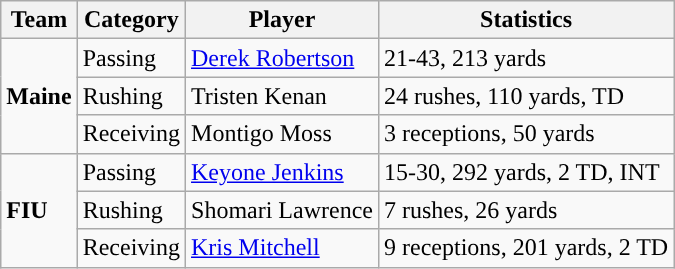<table class="wikitable" style="float: left;">
<tr>
<th>Team</th>
<th>Category</th>
<th>Player</th>
<th>Statistics</th>
</tr>
<tr>
<td rowspan=3><strong>Maine</strong></td>
<td>Passing</td>
<td><a href='#'>Derek Robertson</a></td>
<td>21-43, 213 yards</td>
</tr>
<tr>
<td>Rushing</td>
<td>Tristen Kenan</td>
<td>24 rushes, 110 yards, TD</td>
</tr>
<tr>
<td>Receiving</td>
<td>Montigo Moss</td>
<td>3 receptions, 50 yards</td>
</tr>
<tr>
<td rowspan=3><strong>FIU</strong></td>
<td>Passing</td>
<td><a href='#'>Keyone Jenkins</a></td>
<td>15-30, 292 yards, 2 TD, INT</td>
</tr>
<tr>
<td>Rushing</td>
<td>Shomari Lawrence</td>
<td>7 rushes, 26 yards</td>
</tr>
<tr>
<td>Receiving</td>
<td><a href='#'>Kris Mitchell</a></td>
<td>9 receptions, 201 yards, 2 TD</td>
</tr>
</table>
